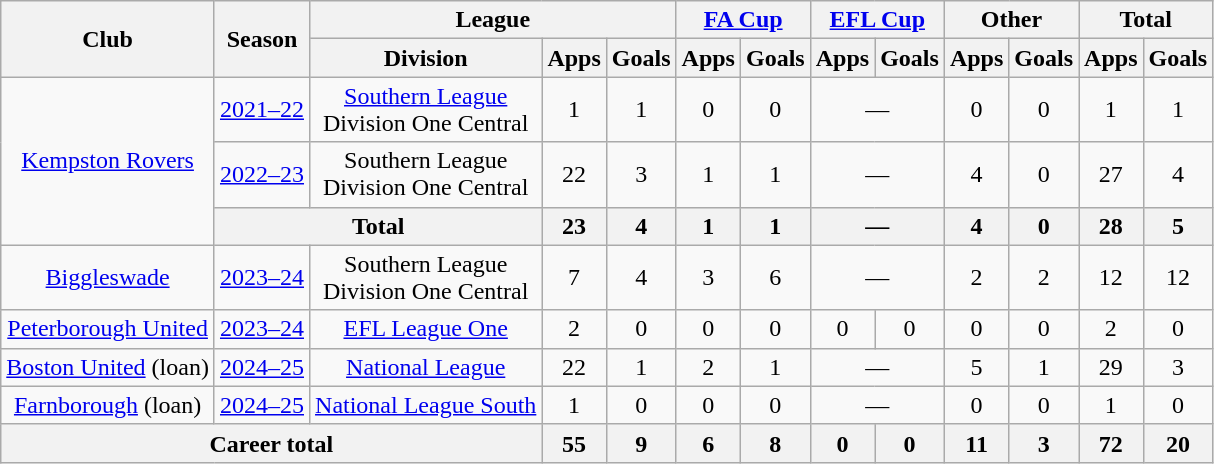<table class="wikitable" style="text-align:center;">
<tr>
<th rowspan="2">Club</th>
<th rowspan="2">Season</th>
<th colspan="3">League</th>
<th colspan="2"><a href='#'>FA Cup</a></th>
<th colspan="2"><a href='#'>EFL Cup</a></th>
<th colspan="2">Other</th>
<th colspan="2">Total</th>
</tr>
<tr>
<th>Division</th>
<th>Apps</th>
<th>Goals</th>
<th>Apps</th>
<th>Goals</th>
<th>Apps</th>
<th>Goals</th>
<th>Apps</th>
<th>Goals</th>
<th>Apps</th>
<th>Goals</th>
</tr>
<tr>
<td rowspan="3"><a href='#'>Kempston Rovers</a></td>
<td><a href='#'>2021–22</a></td>
<td><a href='#'>Southern League</a><br>Division One Central</td>
<td>1</td>
<td>1</td>
<td>0</td>
<td>0</td>
<td colspan="2">—</td>
<td>0</td>
<td>0</td>
<td>1</td>
<td>1</td>
</tr>
<tr>
<td><a href='#'>2022–23</a></td>
<td>Southern League<br>Division One Central</td>
<td>22</td>
<td>3</td>
<td>1</td>
<td>1</td>
<td colspan="2">—</td>
<td>4</td>
<td>0</td>
<td>27</td>
<td>4</td>
</tr>
<tr>
<th colspan="2">Total</th>
<th>23</th>
<th>4</th>
<th>1</th>
<th>1</th>
<th colspan="2">—</th>
<th>4</th>
<th>0</th>
<th>28</th>
<th>5</th>
</tr>
<tr>
<td><a href='#'>Biggleswade</a></td>
<td><a href='#'>2023–24</a></td>
<td>Southern League<br>Division One Central</td>
<td>7</td>
<td>4</td>
<td>3</td>
<td>6</td>
<td colspan="2">—</td>
<td>2</td>
<td>2</td>
<td>12</td>
<td>12</td>
</tr>
<tr>
<td><a href='#'>Peterborough United</a></td>
<td><a href='#'>2023–24</a></td>
<td><a href='#'>EFL League One</a></td>
<td>2</td>
<td>0</td>
<td>0</td>
<td>0</td>
<td>0</td>
<td>0</td>
<td>0</td>
<td>0</td>
<td>2</td>
<td>0</td>
</tr>
<tr>
<td><a href='#'>Boston United</a> (loan)</td>
<td><a href='#'>2024–25</a></td>
<td><a href='#'>National League</a></td>
<td>22</td>
<td>1</td>
<td>2</td>
<td>1</td>
<td colspan="2">—</td>
<td>5</td>
<td>1</td>
<td>29</td>
<td>3</td>
</tr>
<tr>
<td><a href='#'>Farnborough</a> (loan)</td>
<td><a href='#'>2024–25</a></td>
<td><a href='#'>National League South</a></td>
<td>1</td>
<td>0</td>
<td>0</td>
<td>0</td>
<td colspan="2">—</td>
<td>0</td>
<td>0</td>
<td>1</td>
<td>0</td>
</tr>
<tr>
<th colspan="3">Career total</th>
<th>55</th>
<th>9</th>
<th>6</th>
<th>8</th>
<th>0</th>
<th>0</th>
<th>11</th>
<th>3</th>
<th>72</th>
<th>20</th>
</tr>
</table>
